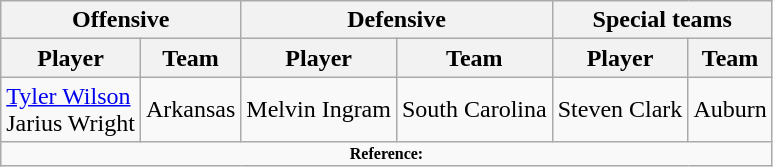<table class="wikitable" border="1">
<tr>
<th colspan="2">Offensive</th>
<th colspan="2">Defensive</th>
<th colspan="2">Special teams</th>
</tr>
<tr>
<th>Player</th>
<th>Team</th>
<th>Player</th>
<th>Team</th>
<th>Player</th>
<th>Team</th>
</tr>
<tr>
<td><a href='#'>Tyler Wilson</a><br>Jarius Wright</td>
<td>Arkansas</td>
<td>Melvin Ingram</td>
<td>South Carolina</td>
<td>Steven Clark</td>
<td>Auburn</td>
</tr>
<tr>
<td colspan="6" style="font-size: 8pt" align="center"><strong>Reference:</strong></td>
</tr>
</table>
